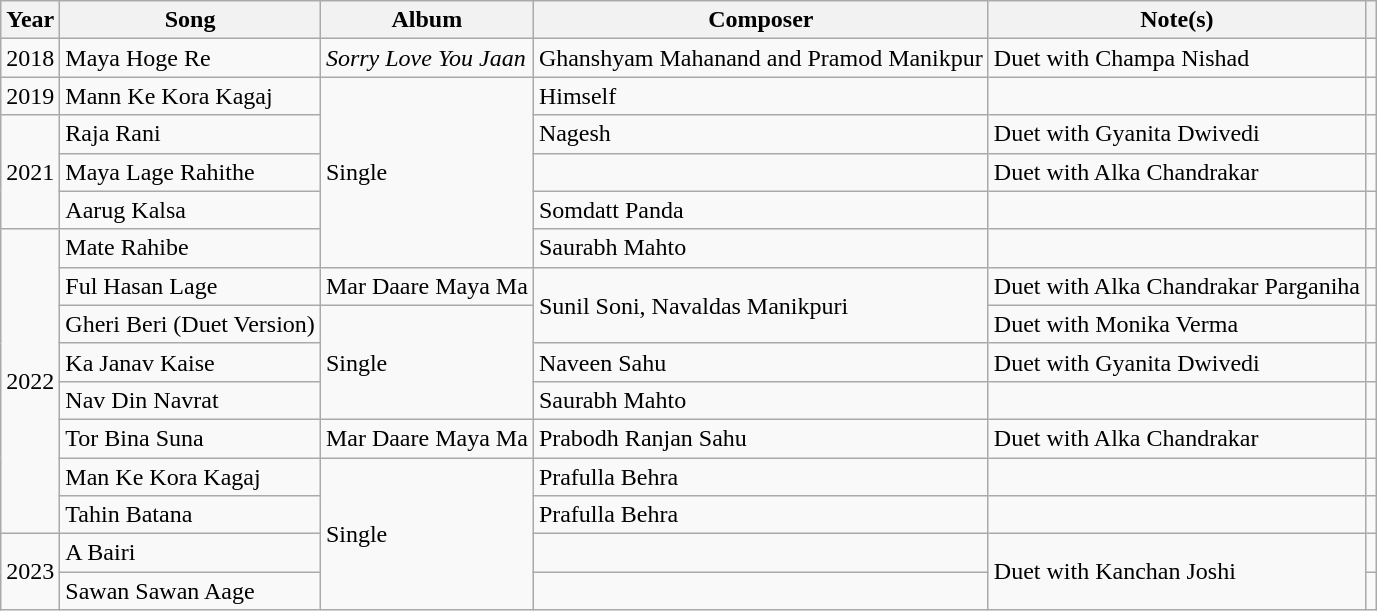<table class="wikitable">
<tr>
<th>Year</th>
<th>Song</th>
<th>Album</th>
<th>Composer</th>
<th>Note(s)</th>
<th></th>
</tr>
<tr>
<td>2018</td>
<td>Maya Hoge Re</td>
<td><em>Sorry Love You Jaan</em></td>
<td>Ghanshyam Mahanand and Pramod Manikpur</td>
<td>Duet with Champa Nishad</td>
<td></td>
</tr>
<tr>
<td>2019</td>
<td>Mann Ke Kora Kagaj</td>
<td rowspan="5">Single</td>
<td>Himself</td>
<td></td>
<td></td>
</tr>
<tr>
<td rowspan="3">2021</td>
<td>Raja Rani</td>
<td>Nagesh</td>
<td>Duet with Gyanita Dwivedi</td>
<td></td>
</tr>
<tr>
<td>Maya Lage Rahithe</td>
<td></td>
<td>Duet with Alka Chandrakar</td>
<td></td>
</tr>
<tr>
<td>Aarug Kalsa</td>
<td>Somdatt Panda</td>
<td></td>
<td></td>
</tr>
<tr>
<td rowspan="8">2022</td>
<td>Mate Rahibe</td>
<td>Saurabh Mahto</td>
<td></td>
<td></td>
</tr>
<tr>
<td>Ful Hasan Lage</td>
<td>Mar Daare Maya Ma</td>
<td rowspan="2">Sunil Soni, Navaldas Manikpuri</td>
<td>Duet with Alka Chandrakar Parganiha</td>
<td></td>
</tr>
<tr>
<td>Gheri Beri (Duet Version)</td>
<td rowspan="3">Single</td>
<td>Duet with Monika Verma</td>
<td></td>
</tr>
<tr>
<td>Ka Janav Kaise</td>
<td>Naveen Sahu</td>
<td>Duet with Gyanita Dwivedi</td>
<td></td>
</tr>
<tr>
<td>Nav Din Navrat</td>
<td>Saurabh Mahto</td>
<td></td>
<td></td>
</tr>
<tr>
<td>Tor Bina Suna</td>
<td>Mar Daare Maya Ma</td>
<td>Prabodh Ranjan Sahu</td>
<td>Duet with Alka Chandrakar</td>
<td></td>
</tr>
<tr>
<td>Man Ke Kora Kagaj</td>
<td rowspan="4">Single</td>
<td>Prafulla Behra</td>
<td></td>
<td></td>
</tr>
<tr>
<td>Tahin Batana</td>
<td>Prafulla Behra</td>
<td></td>
<td></td>
</tr>
<tr>
<td rowspan="2">2023</td>
<td>A Bairi</td>
<td></td>
<td rowspan="2">Duet with Kanchan Joshi</td>
<td></td>
</tr>
<tr>
<td>Sawan Sawan Aage</td>
<td></td>
<td></td>
</tr>
</table>
